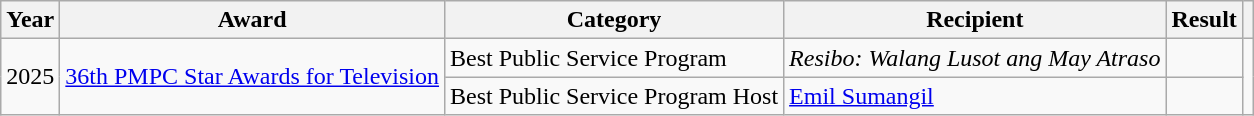<table class="wikitable">
<tr>
<th>Year</th>
<th>Award</th>
<th>Category</th>
<th>Recipient</th>
<th>Result</th>
<th></th>
</tr>
<tr>
<td rowspan=2>2025</td>
<td rowspan=2><a href='#'>36th PMPC Star Awards for Television</a></td>
<td>Best Public Service Program</td>
<td><em>Resibo: Walang Lusot ang May Atraso</em></td>
<td></td>
<td rowspan=2></td>
</tr>
<tr>
<td>Best Public Service Program Host</td>
<td><a href='#'>Emil Sumangil</a></td>
<td></td>
</tr>
</table>
